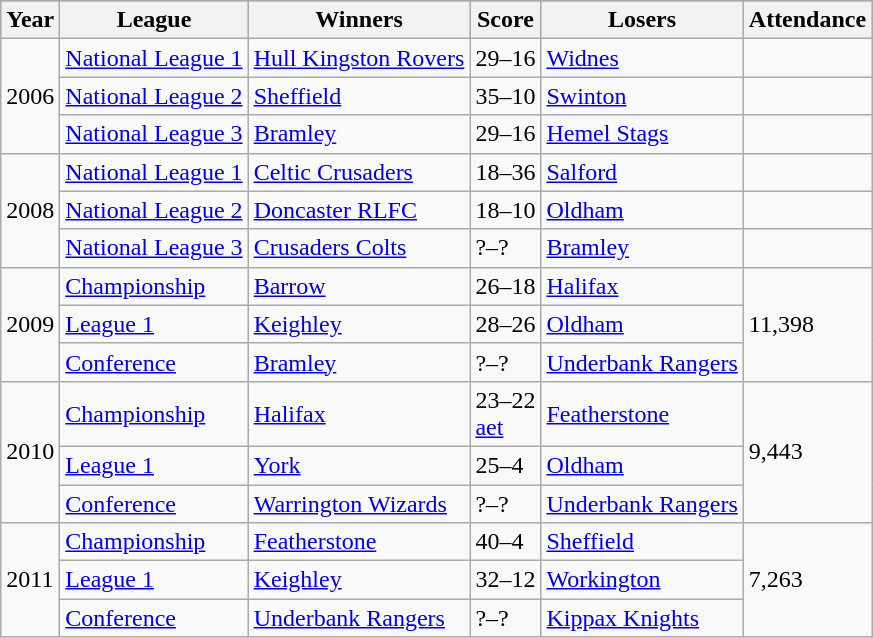<table class="wikitable">
<tr style="background:#bdb76b;">
<th>Year</th>
<th>League</th>
<th>Winners</th>
<th>Score</th>
<th>Losers</th>
<th>Attendance</th>
</tr>
<tr>
<td rowspan=3>2006</td>
<td><a href='#'>National League 1</a></td>
<td> <a href='#'>Hull Kingston Rovers</a></td>
<td>29–16</td>
<td> <a href='#'>Widnes</a></td>
<td></td>
</tr>
<tr>
<td><a href='#'>National League 2</a></td>
<td> <a href='#'>Sheffield</a></td>
<td>35–10</td>
<td> <a href='#'>Swinton</a></td>
<td></td>
</tr>
<tr>
<td><a href='#'>National League 3</a></td>
<td><a href='#'>Bramley</a></td>
<td>29–16</td>
<td> <a href='#'>Hemel Stags</a></td>
<td></td>
</tr>
<tr>
<td rowspan=3>2008</td>
<td><a href='#'>National League 1</a></td>
<td> <a href='#'>Celtic Crusaders</a></td>
<td>18–36</td>
<td> <a href='#'>Salford</a></td>
<td></td>
</tr>
<tr>
<td><a href='#'>National League 2</a></td>
<td> <a href='#'>Doncaster RLFC</a></td>
<td>18–10</td>
<td> <a href='#'>Oldham</a></td>
<td></td>
</tr>
<tr>
<td><a href='#'>National League 3</a></td>
<td><a href='#'>Crusaders Colts</a></td>
<td>?–?</td>
<td><a href='#'>Bramley</a></td>
<td></td>
</tr>
<tr>
<td rowspan=3>2009</td>
<td><a href='#'>Championship</a></td>
<td> <a href='#'>Barrow</a></td>
<td>26–18</td>
<td> <a href='#'>Halifax</a></td>
<td rowspan=3>11,398</td>
</tr>
<tr>
<td><a href='#'>League 1</a></td>
<td> <a href='#'>Keighley</a></td>
<td>28–26</td>
<td> <a href='#'>Oldham</a></td>
</tr>
<tr>
<td><a href='#'>Conference</a></td>
<td><a href='#'>Bramley</a></td>
<td>?–?</td>
<td> <a href='#'>Underbank Rangers</a></td>
</tr>
<tr>
<td rowspan=3>2010</td>
<td><a href='#'>Championship</a></td>
<td> <a href='#'>Halifax</a></td>
<td>23–22<br><a href='#'>aet</a></td>
<td> <a href='#'>Featherstone</a></td>
<td rowspan=3>9,443</td>
</tr>
<tr>
<td><a href='#'>League 1</a></td>
<td> <a href='#'>York</a></td>
<td>25–4</td>
<td> <a href='#'>Oldham</a></td>
</tr>
<tr>
<td><a href='#'>Conference</a></td>
<td><a href='#'>Warrington Wizards</a></td>
<td>?–?</td>
<td> <a href='#'>Underbank Rangers</a></td>
</tr>
<tr>
<td rowspan=3>2011</td>
<td><a href='#'>Championship</a></td>
<td> <a href='#'>Featherstone</a></td>
<td>40–4</td>
<td> <a href='#'>Sheffield</a></td>
<td rowspan=3>7,263</td>
</tr>
<tr>
<td><a href='#'>League 1</a></td>
<td> <a href='#'>Keighley</a></td>
<td>32–12</td>
<td> <a href='#'>Workington</a></td>
</tr>
<tr>
<td><a href='#'>Conference</a></td>
<td> <a href='#'>Underbank Rangers</a></td>
<td>?–?</td>
<td><a href='#'>Kippax Knights</a></td>
</tr>
</table>
